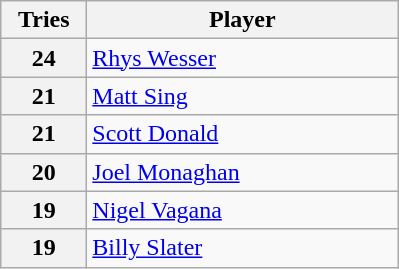<table class="wikitable" style="text-align:left;">
<tr>
<th width=50>Tries</th>
<th width=200>Player</th>
</tr>
<tr>
<th>24</th>
<td> <a href='#'>Rhys Wesser</a></td>
</tr>
<tr>
<th>21</th>
<td> <a href='#'>Matt Sing</a></td>
</tr>
<tr>
<th>21</th>
<td> <a href='#'>Scott Donald</a></td>
</tr>
<tr>
<th>20</th>
<td> <a href='#'>Joel Monaghan</a></td>
</tr>
<tr>
<th>19</th>
<td> <a href='#'>Nigel Vagana</a></td>
</tr>
<tr>
<th>19</th>
<td> <a href='#'>Billy Slater</a></td>
</tr>
</table>
